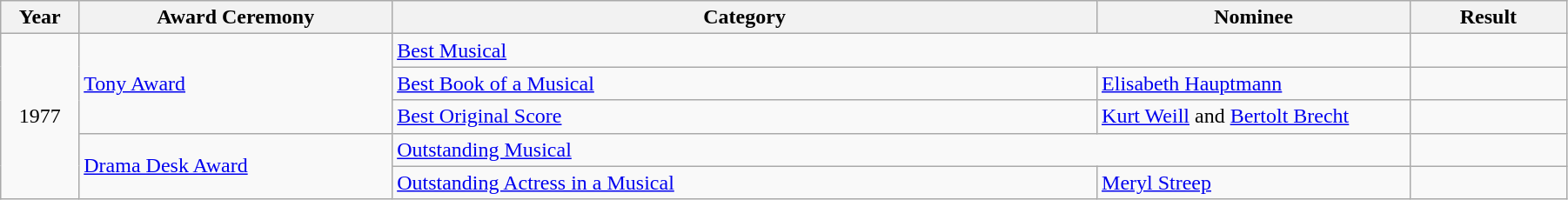<table class="wikitable" width="95%">
<tr>
<th width="5%">Year</th>
<th width="20%">Award Ceremony</th>
<th width="45%">Category</th>
<th width="20%">Nominee</th>
<th width="10%">Result</th>
</tr>
<tr>
<td rowspan="5" align="center">1977</td>
<td rowspan="3"><a href='#'>Tony Award</a></td>
<td colspan="2"><a href='#'>Best Musical</a></td>
<td></td>
</tr>
<tr>
<td><a href='#'>Best Book of a Musical</a></td>
<td><a href='#'>Elisabeth Hauptmann</a></td>
<td></td>
</tr>
<tr>
<td><a href='#'>Best Original Score</a></td>
<td><a href='#'>Kurt Weill</a> and <a href='#'>Bertolt Brecht</a></td>
<td></td>
</tr>
<tr>
<td rowspan="2"><a href='#'>Drama Desk Award</a></td>
<td colspan="2"><a href='#'>Outstanding Musical</a></td>
<td></td>
</tr>
<tr>
<td><a href='#'>Outstanding Actress in a Musical</a></td>
<td><a href='#'>Meryl Streep</a></td>
<td></td>
</tr>
</table>
